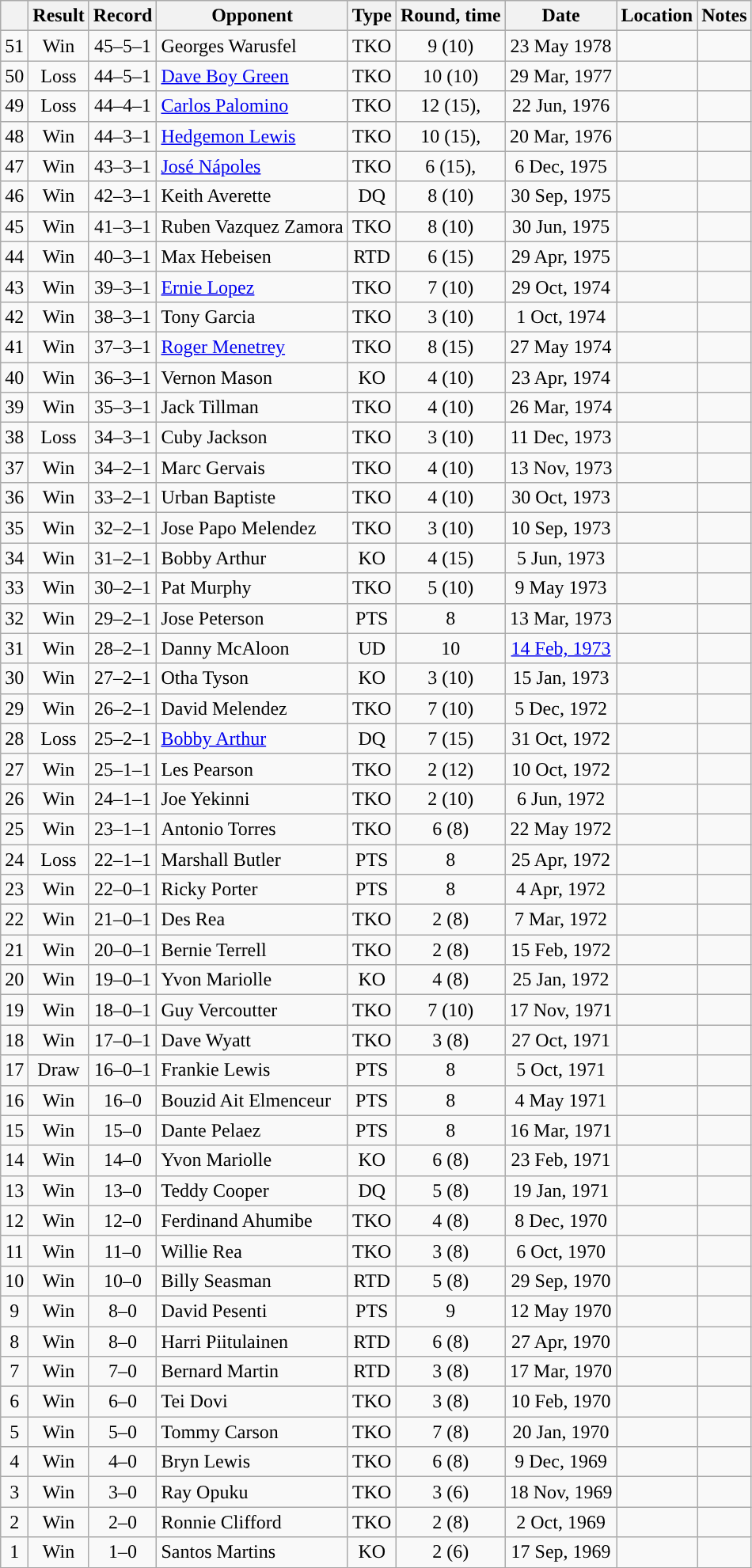<table class="wikitable" style="text-align:center">
<tr>
<th></th>
<th>Result</th>
<th>Record</th>
<th>Opponent</th>
<th>Type</th>
<th>Round, time</th>
<th>Date</th>
<th>Location</th>
<th>Notes</th>
</tr>
<tr>
<td>51</td>
<td>Win</td>
<td>45–5–1</td>
<td align=left>Georges Warusfel</td>
<td>TKO</td>
<td>9 (10)</td>
<td>23 May 1978</td>
<td align=left></td>
<td align=left></td>
</tr>
<tr>
<td>50</td>
<td>Loss</td>
<td>44–5–1</td>
<td align=left><a href='#'>Dave Boy Green</a></td>
<td>TKO</td>
<td>10 (10)</td>
<td>29 Mar, 1977</td>
<td align=left></td>
<td align=left></td>
</tr>
<tr>
<td>49</td>
<td>Loss</td>
<td>44–4–1</td>
<td align=left><a href='#'>Carlos Palomino</a></td>
<td>TKO</td>
<td>12 (15), </td>
<td>22 Jun, 1976</td>
<td align=left></td>
<td align=left></td>
</tr>
<tr>
<td>48</td>
<td>Win</td>
<td>44–3–1</td>
<td align=left><a href='#'>Hedgemon Lewis</a></td>
<td>TKO</td>
<td>10 (15), </td>
<td>20 Mar, 1976</td>
<td align=left></td>
<td align=left></td>
</tr>
<tr>
<td>47</td>
<td>Win</td>
<td>43–3–1</td>
<td align=left><a href='#'>José Nápoles</a></td>
<td>TKO</td>
<td>6 (15), </td>
<td>6 Dec, 1975</td>
<td align=left></td>
<td align=left></td>
</tr>
<tr>
<td>46</td>
<td>Win</td>
<td>42–3–1</td>
<td align=left>Keith Averette</td>
<td>DQ</td>
<td>8 (10)</td>
<td>30 Sep, 1975</td>
<td align=left></td>
<td align=left></td>
</tr>
<tr>
<td>45</td>
<td>Win</td>
<td>41–3–1</td>
<td align=left>Ruben Vazquez Zamora</td>
<td>TKO</td>
<td>8 (10)</td>
<td>30 Jun, 1975</td>
<td align=left></td>
<td align=left></td>
</tr>
<tr>
<td>44</td>
<td>Win</td>
<td>40–3–1</td>
<td align=left>Max Hebeisen</td>
<td>RTD</td>
<td>6 (15)</td>
<td>29 Apr, 1975</td>
<td align=left></td>
<td align=left></td>
</tr>
<tr>
<td>43</td>
<td>Win</td>
<td>39–3–1</td>
<td align=left><a href='#'>Ernie Lopez</a></td>
<td>TKO</td>
<td>7 (10)</td>
<td>29 Oct, 1974</td>
<td align=left></td>
<td align=left></td>
</tr>
<tr>
<td>42</td>
<td>Win</td>
<td>38–3–1</td>
<td align=left>Tony Garcia</td>
<td>TKO</td>
<td>3 (10)</td>
<td>1 Oct, 1974</td>
<td align=left></td>
<td align=left></td>
</tr>
<tr>
<td>41</td>
<td>Win</td>
<td>37–3–1</td>
<td align=left><a href='#'>Roger Menetrey</a></td>
<td>TKO</td>
<td>8 (15)</td>
<td>27 May 1974</td>
<td align=left></td>
<td align=left></td>
</tr>
<tr>
<td>40</td>
<td>Win</td>
<td>36–3–1</td>
<td align=left>Vernon Mason</td>
<td>KO</td>
<td>4 (10)</td>
<td>23 Apr, 1974</td>
<td align=left></td>
<td align=left></td>
</tr>
<tr>
<td>39</td>
<td>Win</td>
<td>35–3–1</td>
<td align=left>Jack Tillman</td>
<td>TKO</td>
<td>4 (10)</td>
<td>26 Mar, 1974</td>
<td align=left></td>
<td align=left></td>
</tr>
<tr>
<td>38</td>
<td>Loss</td>
<td>34–3–1</td>
<td align=left>Cuby Jackson</td>
<td>TKO</td>
<td>3 (10)</td>
<td>11 Dec, 1973</td>
<td align=left></td>
<td align=left></td>
</tr>
<tr>
<td>37</td>
<td>Win</td>
<td>34–2–1</td>
<td align=left>Marc Gervais</td>
<td>TKO</td>
<td>4 (10)</td>
<td>13 Nov, 1973</td>
<td align=left></td>
<td align=left></td>
</tr>
<tr>
<td>36</td>
<td>Win</td>
<td>33–2–1</td>
<td align=left>Urban Baptiste</td>
<td>TKO</td>
<td>4 (10)</td>
<td>30 Oct, 1973</td>
<td align=left></td>
<td align=left></td>
</tr>
<tr>
<td>35</td>
<td>Win</td>
<td>32–2–1</td>
<td align=left>Jose Papo Melendez</td>
<td>TKO</td>
<td>3 (10)</td>
<td>10 Sep, 1973</td>
<td align=left></td>
<td align=left></td>
</tr>
<tr>
<td>34</td>
<td>Win</td>
<td>31–2–1</td>
<td align=left>Bobby Arthur</td>
<td>KO</td>
<td>4 (15)</td>
<td>5 Jun, 1973</td>
<td align=left></td>
<td align=left></td>
</tr>
<tr>
<td>33</td>
<td>Win</td>
<td>30–2–1</td>
<td align=left>Pat Murphy</td>
<td>TKO</td>
<td>5 (10)</td>
<td>9 May 1973</td>
<td align=left></td>
<td align=left></td>
</tr>
<tr>
<td>32</td>
<td>Win</td>
<td>29–2–1</td>
<td align=left>Jose Peterson</td>
<td>PTS</td>
<td>8</td>
<td>13 Mar, 1973</td>
<td align=left></td>
<td align=left></td>
</tr>
<tr>
<td>31</td>
<td>Win</td>
<td>28–2–1</td>
<td align=left>Danny McAloon</td>
<td>UD</td>
<td>10</td>
<td><a href='#'>14 Feb, 1973</a></td>
<td align=left></td>
<td align=left></td>
</tr>
<tr>
<td>30</td>
<td>Win</td>
<td>27–2–1</td>
<td align=left>Otha Tyson</td>
<td>KO</td>
<td>3 (10)</td>
<td>15 Jan, 1973</td>
<td align=left></td>
<td align=left></td>
</tr>
<tr>
<td>29</td>
<td>Win</td>
<td>26–2–1</td>
<td align=left>David Melendez</td>
<td>TKO</td>
<td>7 (10)</td>
<td>5 Dec, 1972</td>
<td align=left></td>
<td align=left></td>
</tr>
<tr>
<td>28</td>
<td>Loss</td>
<td>25–2–1</td>
<td align=left><a href='#'>Bobby Arthur</a></td>
<td>DQ</td>
<td>7 (15)</td>
<td>31 Oct, 1972</td>
<td align=left></td>
<td align=left></td>
</tr>
<tr>
<td>27</td>
<td>Win</td>
<td>25–1–1</td>
<td align=left>Les Pearson</td>
<td>TKO</td>
<td>2 (12)</td>
<td>10 Oct, 1972</td>
<td align=left></td>
<td align=left></td>
</tr>
<tr>
<td>26</td>
<td>Win</td>
<td>24–1–1</td>
<td align=left>Joe Yekinni</td>
<td>TKO</td>
<td>2 (10)</td>
<td>6 Jun, 1972</td>
<td align=left></td>
<td align=left></td>
</tr>
<tr>
<td>25</td>
<td>Win</td>
<td>23–1–1</td>
<td align=left>Antonio Torres</td>
<td>TKO</td>
<td>6 (8)</td>
<td>22 May 1972</td>
<td align=left></td>
<td align=left></td>
</tr>
<tr>
<td>24</td>
<td>Loss</td>
<td>22–1–1</td>
<td align=left>Marshall Butler</td>
<td>PTS</td>
<td>8</td>
<td>25 Apr, 1972</td>
<td align=left></td>
<td align=left></td>
</tr>
<tr>
<td>23</td>
<td>Win</td>
<td>22–0–1</td>
<td align=left>Ricky Porter</td>
<td>PTS</td>
<td>8</td>
<td>4 Apr, 1972</td>
<td align=left></td>
<td align=left></td>
</tr>
<tr>
<td>22</td>
<td>Win</td>
<td>21–0–1</td>
<td align=left>Des Rea</td>
<td>TKO</td>
<td>2 (8)</td>
<td>7 Mar, 1972</td>
<td align=left></td>
<td align=left></td>
</tr>
<tr>
<td>21</td>
<td>Win</td>
<td>20–0–1</td>
<td align=left>Bernie Terrell</td>
<td>TKO</td>
<td>2 (8)</td>
<td>15 Feb, 1972</td>
<td align=left></td>
<td align=left></td>
</tr>
<tr>
<td>20</td>
<td>Win</td>
<td>19–0–1</td>
<td align=left>Yvon Mariolle</td>
<td>KO</td>
<td>4 (8)</td>
<td>25 Jan, 1972</td>
<td align=left></td>
<td align=left></td>
</tr>
<tr>
<td>19</td>
<td>Win</td>
<td>18–0–1</td>
<td align=left>Guy Vercoutter</td>
<td>TKO</td>
<td>7 (10)</td>
<td>17 Nov, 1971</td>
<td align=left></td>
<td align=left></td>
</tr>
<tr>
<td>18</td>
<td>Win</td>
<td>17–0–1</td>
<td align=left>Dave Wyatt</td>
<td>TKO</td>
<td>3 (8)</td>
<td>27 Oct, 1971</td>
<td align=left></td>
<td align=left></td>
</tr>
<tr>
<td>17</td>
<td>Draw</td>
<td>16–0–1</td>
<td align=left>Frankie Lewis</td>
<td>PTS</td>
<td>8</td>
<td>5 Oct, 1971</td>
<td align=left></td>
<td align=left></td>
</tr>
<tr>
<td>16</td>
<td>Win</td>
<td>16–0</td>
<td align=left>Bouzid Ait Elmenceur</td>
<td>PTS</td>
<td>8</td>
<td>4 May 1971</td>
<td align=left></td>
<td align=left></td>
</tr>
<tr>
<td>15</td>
<td>Win</td>
<td>15–0</td>
<td align=left>Dante Pelaez</td>
<td>PTS</td>
<td>8</td>
<td>16 Mar, 1971</td>
<td align=left></td>
<td align=left></td>
</tr>
<tr>
<td>14</td>
<td>Win</td>
<td>14–0</td>
<td align=left>Yvon Mariolle</td>
<td>KO</td>
<td>6 (8)</td>
<td>23 Feb, 1971</td>
<td align=left></td>
<td align=left></td>
</tr>
<tr>
<td>13</td>
<td>Win</td>
<td>13–0</td>
<td align=left>Teddy Cooper</td>
<td>DQ</td>
<td>5 (8)</td>
<td>19 Jan, 1971</td>
<td align=left></td>
<td align=left></td>
</tr>
<tr>
<td>12</td>
<td>Win</td>
<td>12–0</td>
<td align=left>Ferdinand Ahumibe</td>
<td>TKO</td>
<td>4 (8)</td>
<td>8 Dec, 1970</td>
<td align=left></td>
<td align=left></td>
</tr>
<tr>
<td>11</td>
<td>Win</td>
<td>11–0</td>
<td align=left>Willie Rea</td>
<td>TKO</td>
<td>3 (8)</td>
<td>6 Oct, 1970</td>
<td align=left></td>
<td align=left></td>
</tr>
<tr>
<td>10</td>
<td>Win</td>
<td>10–0</td>
<td align=left>Billy Seasman</td>
<td>RTD</td>
<td>5 (8)</td>
<td>29 Sep, 1970</td>
<td align=left></td>
<td align=left></td>
</tr>
<tr>
<td>9</td>
<td>Win</td>
<td>8–0</td>
<td align=left>David Pesenti</td>
<td>PTS</td>
<td>9</td>
<td>12 May 1970</td>
<td align=left></td>
<td align=left></td>
</tr>
<tr>
<td>8</td>
<td>Win</td>
<td>8–0</td>
<td align=left>Harri Piitulainen</td>
<td>RTD</td>
<td>6 (8)</td>
<td>27 Apr, 1970</td>
<td align=left></td>
<td align=left></td>
</tr>
<tr>
<td>7</td>
<td>Win</td>
<td>7–0</td>
<td align=left>Bernard Martin</td>
<td>RTD</td>
<td>3 (8)</td>
<td>17 Mar, 1970</td>
<td align=left></td>
<td align=left></td>
</tr>
<tr>
<td>6</td>
<td>Win</td>
<td>6–0</td>
<td align=left>Tei Dovi</td>
<td>TKO</td>
<td>3 (8)</td>
<td>10 Feb, 1970</td>
<td align=left></td>
<td align=left></td>
</tr>
<tr>
<td>5</td>
<td>Win</td>
<td>5–0</td>
<td align=left>Tommy Carson</td>
<td>TKO</td>
<td>7 (8)</td>
<td>20 Jan, 1970</td>
<td align=left></td>
<td align=left></td>
</tr>
<tr>
<td>4</td>
<td>Win</td>
<td>4–0</td>
<td align=left>Bryn Lewis</td>
<td>TKO</td>
<td>6 (8)</td>
<td>9 Dec, 1969</td>
<td align=left></td>
<td align=left></td>
</tr>
<tr>
<td>3</td>
<td>Win</td>
<td>3–0</td>
<td align=left>Ray Opuku</td>
<td>TKO</td>
<td>3 (6)</td>
<td>18 Nov, 1969</td>
<td align=left></td>
<td align=left></td>
</tr>
<tr>
<td>2</td>
<td>Win</td>
<td>2–0</td>
<td align=left>Ronnie Clifford</td>
<td>TKO</td>
<td>2 (8)</td>
<td>2 Oct, 1969</td>
<td align=left></td>
<td align=left></td>
</tr>
<tr>
<td>1</td>
<td>Win</td>
<td>1–0</td>
<td align=left>Santos Martins</td>
<td>KO</td>
<td>2 (6)</td>
<td>17 Sep, 1969</td>
<td align=left></td>
<td align=left></td>
</tr>
</table>
